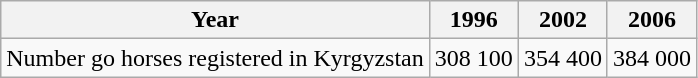<table class="wikitable">
<tr>
<th>Year</th>
<th>1996</th>
<th>2002</th>
<th>2006</th>
</tr>
<tr>
<td>Number go horses registered in Kyrgyzstan</td>
<td>308 100</td>
<td>354 400</td>
<td>384 000</td>
</tr>
</table>
